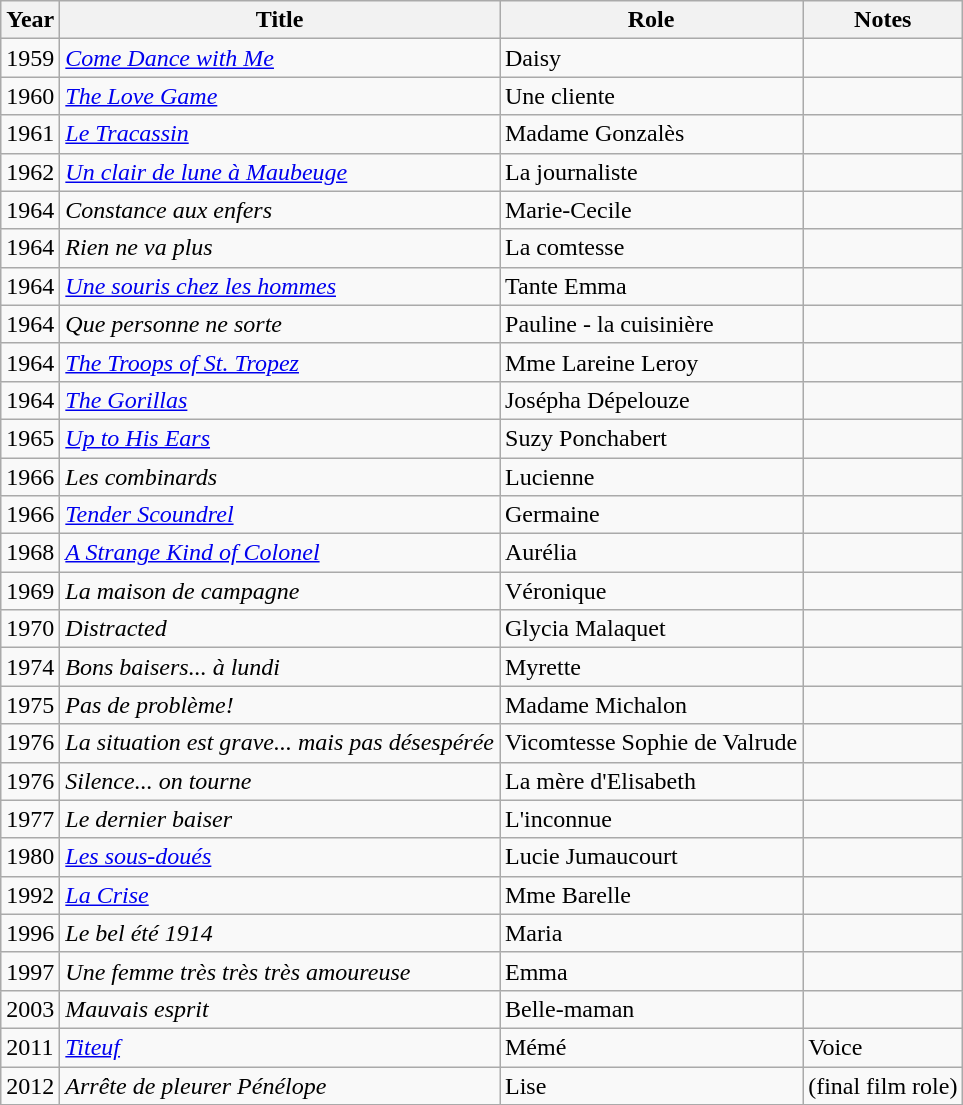<table class="wikitable">
<tr>
<th>Year</th>
<th>Title</th>
<th>Role</th>
<th>Notes</th>
</tr>
<tr>
<td>1959</td>
<td><em><a href='#'>Come Dance with Me</a></em></td>
<td>Daisy</td>
<td></td>
</tr>
<tr>
<td>1960</td>
<td><em><a href='#'>The Love Game</a></em></td>
<td>Une cliente</td>
<td></td>
</tr>
<tr>
<td>1961</td>
<td><em><a href='#'>Le Tracassin</a></em></td>
<td>Madame Gonzalès</td>
<td></td>
</tr>
<tr>
<td>1962</td>
<td><em><a href='#'>Un clair de lune à Maubeuge</a></em></td>
<td>La journaliste</td>
<td></td>
</tr>
<tr>
<td>1964</td>
<td><em>Constance aux enfers</em></td>
<td>Marie-Cecile</td>
<td></td>
</tr>
<tr>
<td>1964</td>
<td><em>Rien ne va plus</em></td>
<td>La comtesse</td>
<td></td>
</tr>
<tr>
<td>1964</td>
<td><em><a href='#'>Une souris chez les hommes</a></em></td>
<td>Tante Emma</td>
<td></td>
</tr>
<tr>
<td>1964</td>
<td><em>Que personne ne sorte</em></td>
<td>Pauline - la cuisinière</td>
<td></td>
</tr>
<tr>
<td>1964</td>
<td><em><a href='#'>The Troops of St. Tropez</a></em></td>
<td>Mme Lareine Leroy</td>
<td></td>
</tr>
<tr>
<td>1964</td>
<td><em><a href='#'>The Gorillas</a></em></td>
<td>Josépha Dépelouze</td>
<td></td>
</tr>
<tr>
<td>1965</td>
<td><em><a href='#'>Up to His Ears</a></em></td>
<td>Suzy Ponchabert</td>
<td></td>
</tr>
<tr>
<td>1966</td>
<td><em>Les combinards</em></td>
<td>Lucienne</td>
<td></td>
</tr>
<tr>
<td>1966</td>
<td><em><a href='#'>Tender Scoundrel</a></em></td>
<td>Germaine</td>
<td></td>
</tr>
<tr>
<td>1968</td>
<td><em><a href='#'>A Strange Kind of Colonel</a></em></td>
<td>Aurélia</td>
<td></td>
</tr>
<tr>
<td>1969</td>
<td><em>La maison de campagne</em></td>
<td>Véronique</td>
<td></td>
</tr>
<tr>
<td>1970</td>
<td><em>Distracted</em></td>
<td>Glycia Malaquet</td>
<td></td>
</tr>
<tr>
<td>1974</td>
<td><em>Bons baisers... à lundi</em></td>
<td>Myrette</td>
<td></td>
</tr>
<tr>
<td>1975</td>
<td><em>Pas de problème!</em></td>
<td>Madame Michalon</td>
<td></td>
</tr>
<tr>
<td>1976</td>
<td><em>La situation est grave... mais pas désespérée</em></td>
<td>Vicomtesse Sophie de Valrude</td>
<td></td>
</tr>
<tr>
<td>1976</td>
<td><em>Silence... on tourne</em></td>
<td>La mère d'Elisabeth</td>
<td></td>
</tr>
<tr>
<td>1977</td>
<td><em>Le dernier baiser</em></td>
<td>L'inconnue</td>
<td></td>
</tr>
<tr>
<td>1980</td>
<td><em><a href='#'>Les sous-doués</a></em></td>
<td>Lucie Jumaucourt</td>
<td></td>
</tr>
<tr>
<td>1992</td>
<td><em><a href='#'>La Crise</a></em></td>
<td>Mme Barelle</td>
<td></td>
</tr>
<tr>
<td>1996</td>
<td><em>Le bel été 1914</em></td>
<td>Maria</td>
<td></td>
</tr>
<tr>
<td>1997</td>
<td><em>Une femme très très très amoureuse</em></td>
<td>Emma</td>
<td></td>
</tr>
<tr>
<td>2003</td>
<td><em>Mauvais esprit</em></td>
<td>Belle-maman</td>
<td></td>
</tr>
<tr>
<td>2011</td>
<td><em><a href='#'>Titeuf</a></em></td>
<td>Mémé</td>
<td>Voice</td>
</tr>
<tr>
<td>2012</td>
<td><em>Arrête de pleurer Pénélope</em></td>
<td>Lise</td>
<td>(final film role)</td>
</tr>
</table>
